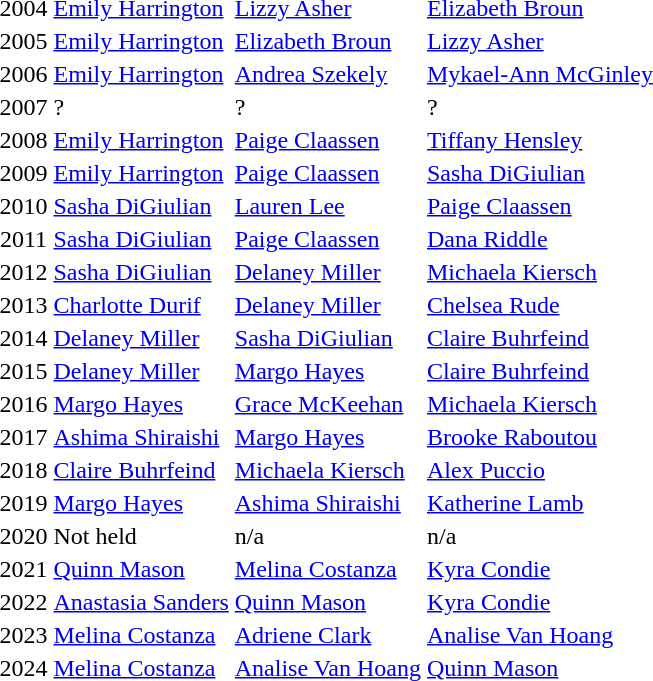<table>
<tr>
<td style="text-align:center;">2004</td>
<td><a href='#'>Emily Harrington</a></td>
<td><a href='#'>Lizzy Asher</a></td>
<td><a href='#'>Elizabeth Broun</a></td>
</tr>
<tr>
<td style="text-align:center;">2005</td>
<td><a href='#'>Emily Harrington</a></td>
<td><a href='#'>Elizabeth Broun</a></td>
<td><a href='#'>Lizzy Asher</a></td>
</tr>
<tr>
<td style="text-align:center;">2006</td>
<td><a href='#'>Emily Harrington</a></td>
<td><a href='#'>Andrea Szekely</a></td>
<td><a href='#'>Mykael-Ann McGinley</a></td>
</tr>
<tr>
<td style="text-align:center;">2007</td>
<td>?</td>
<td>?</td>
<td>?</td>
</tr>
<tr>
<td style="text-align:center;">2008</td>
<td><a href='#'>Emily Harrington</a></td>
<td><a href='#'>Paige Claassen</a></td>
<td><a href='#'>Tiffany Hensley</a></td>
</tr>
<tr>
<td style="text-align:center;">2009</td>
<td><a href='#'>Emily Harrington</a></td>
<td><a href='#'>Paige Claassen</a></td>
<td><a href='#'>Sasha DiGiulian</a></td>
</tr>
<tr>
<td style="text-align:center;">2010</td>
<td><a href='#'>Sasha DiGiulian</a></td>
<td><a href='#'>Lauren Lee</a></td>
<td><a href='#'>Paige Claassen</a></td>
</tr>
<tr>
<td style="text-align:center;">2011</td>
<td><a href='#'>Sasha DiGiulian</a></td>
<td><a href='#'>Paige Claassen</a></td>
<td><a href='#'>Dana Riddle</a></td>
</tr>
<tr>
<td style="text-align:center;">2012</td>
<td><a href='#'>Sasha DiGiulian</a></td>
<td><a href='#'>Delaney Miller</a></td>
<td><a href='#'>Michaela Kiersch</a></td>
</tr>
<tr>
<td style="text-align:center;">2013</td>
<td><a href='#'>Charlotte Durif</a></td>
<td><a href='#'>Delaney Miller</a></td>
<td><a href='#'>Chelsea Rude</a></td>
</tr>
<tr>
<td style="text-align:center;">2014</td>
<td><a href='#'>Delaney Miller</a></td>
<td><a href='#'>Sasha DiGiulian</a></td>
<td><a href='#'>Claire Buhrfeind</a></td>
</tr>
<tr>
<td style="text-align:center;">2015</td>
<td><a href='#'>Delaney Miller</a></td>
<td><a href='#'>Margo Hayes</a></td>
<td><a href='#'>Claire Buhrfeind</a></td>
</tr>
<tr>
<td style="text-align:center;">2016</td>
<td><a href='#'>Margo Hayes</a></td>
<td><a href='#'>Grace McKeehan</a></td>
<td><a href='#'>Michaela Kiersch</a></td>
</tr>
<tr>
<td style="text-align:center;">2017</td>
<td><a href='#'>Ashima Shiraishi</a></td>
<td><a href='#'>Margo Hayes</a></td>
<td><a href='#'>Brooke Raboutou</a></td>
</tr>
<tr>
<td style="text-align:center;">2018</td>
<td><a href='#'>Claire Buhrfeind</a></td>
<td><a href='#'>Michaela Kiersch</a></td>
<td><a href='#'>Alex Puccio</a></td>
</tr>
<tr>
<td style="text-align:center;">2019</td>
<td><a href='#'>Margo Hayes</a></td>
<td><a href='#'>Ashima Shiraishi</a></td>
<td><a href='#'>Katherine Lamb</a></td>
</tr>
<tr>
<td style="text-align:center;">2020</td>
<td>Not held</td>
<td>n/a</td>
<td>n/a</td>
</tr>
<tr>
<td style="text-align:center;">2021</td>
<td><a href='#'>Quinn Mason</a></td>
<td><a href='#'>Melina Costanza</a></td>
<td><a href='#'>Kyra Condie</a></td>
</tr>
<tr>
<td style="text-align:center;">2022</td>
<td><a href='#'>Anastasia Sanders</a></td>
<td><a href='#'>Quinn Mason</a></td>
<td><a href='#'>Kyra Condie</a></td>
</tr>
<tr>
<td style="text-align:center;">2023</td>
<td><a href='#'>Melina Costanza</a></td>
<td><a href='#'>Adriene Clark</a></td>
<td><a href='#'>Analise Van Hoang</a></td>
</tr>
<tr>
<td style="text-align:center;">2024</td>
<td><a href='#'>Melina Costanza</a></td>
<td><a href='#'>Analise Van Hoang</a></td>
<td><a href='#'>Quinn Mason</a></td>
</tr>
</table>
